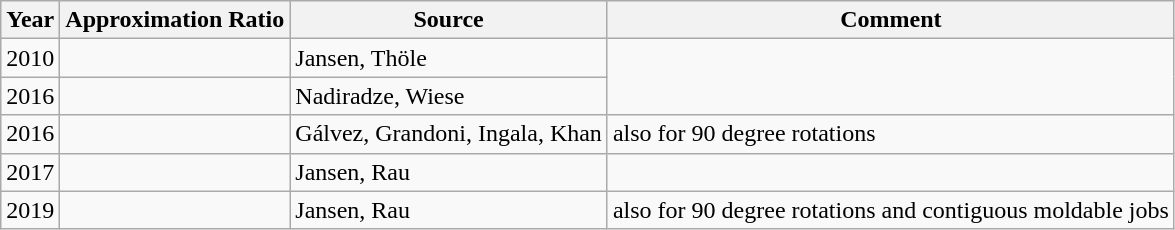<table class="wikitable">
<tr>
<th>Year</th>
<th>Approximation Ratio</th>
<th>Source</th>
<th>Comment</th>
</tr>
<tr>
<td>2010</td>
<td></td>
<td>Jansen, Thöle</td>
</tr>
<tr>
<td>2016</td>
<td></td>
<td>Nadiradze, Wiese</td>
</tr>
<tr>
<td>2016</td>
<td></td>
<td>Gálvez, Grandoni, Ingala, Khan</td>
<td>also for 90 degree rotations</td>
</tr>
<tr>
<td>2017</td>
<td></td>
<td>Jansen, Rau</td>
</tr>
<tr>
<td>2019</td>
<td></td>
<td>Jansen, Rau</td>
<td>also for 90 degree rotations and contiguous moldable jobs</td>
</tr>
</table>
